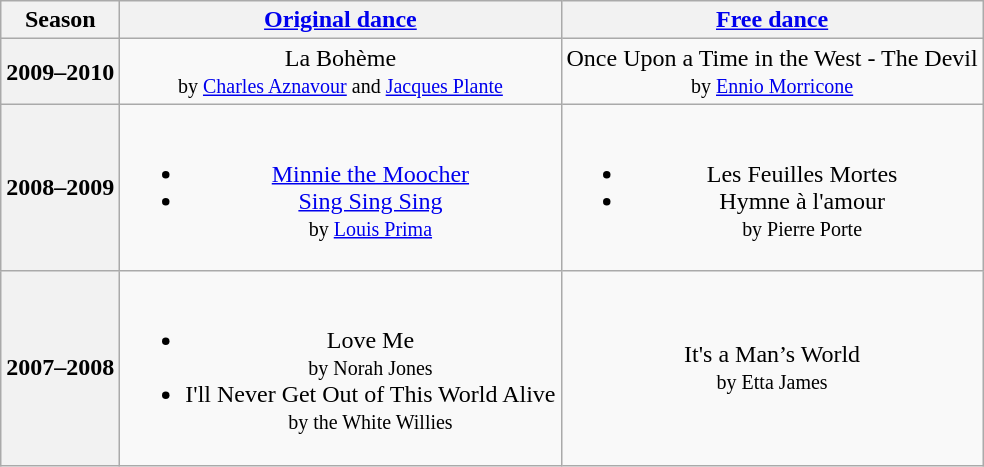<table class="wikitable" style="text-align:center">
<tr>
<th>Season</th>
<th><a href='#'>Original dance</a></th>
<th><a href='#'>Free dance</a></th>
</tr>
<tr>
<th>2009–2010</th>
<td>La Bohème <br><small> by <a href='#'>Charles Aznavour</a> and <a href='#'>Jacques Plante</a> </small></td>
<td>Once Upon a Time in the West - The Devil <br><small> by <a href='#'>Ennio Morricone</a> </small></td>
</tr>
<tr>
<th>2008–2009</th>
<td><br><ul><li><a href='#'>Minnie the Moocher</a></li><li><a href='#'>Sing Sing Sing</a> <br><small> by <a href='#'>Louis Prima</a></small></li></ul></td>
<td><br><ul><li>Les Feuilles Mortes</li><li>Hymne à l'amour <br><small> by Pierre Porte </small></li></ul></td>
</tr>
<tr>
<th>2007–2008</th>
<td><br><ul><li>Love Me <br><small> by Norah Jones </small></li><li>I'll Never Get Out of This World Alive <br><small> by the White Willies </small></li></ul></td>
<td>It's a Man’s World <br><small> by Etta James </small></td>
</tr>
</table>
